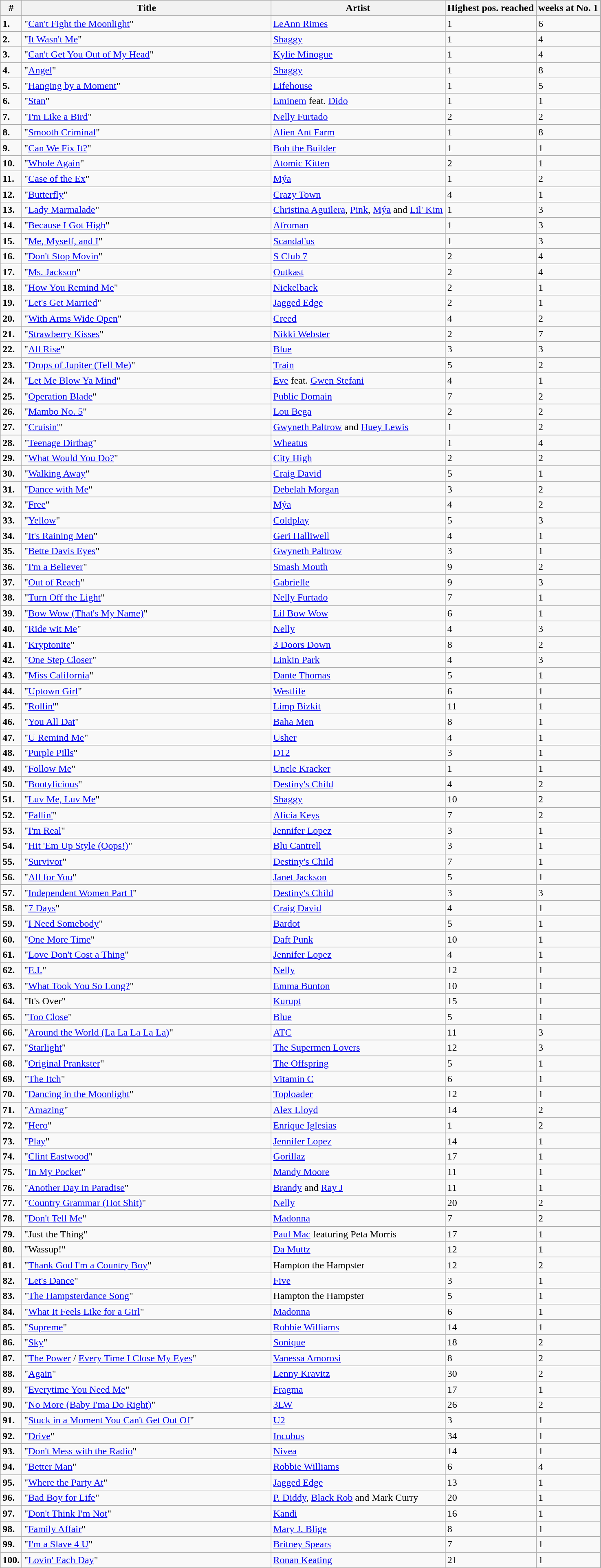<table class="wikitable sortable">
<tr>
<th>#</th>
<th width="400">Title</th>
<th>Artist</th>
<th>Highest pos. reached</th>
<th>weeks at No. 1</th>
</tr>
<tr>
<td><strong>1.</strong></td>
<td>"<a href='#'>Can't Fight the Moonlight</a>"</td>
<td><a href='#'>LeAnn Rimes</a></td>
<td>1</td>
<td>6</td>
</tr>
<tr>
<td><strong>2.</strong></td>
<td>"<a href='#'>It Wasn't Me</a>"</td>
<td><a href='#'>Shaggy</a></td>
<td>1</td>
<td>4</td>
</tr>
<tr>
<td><strong>3.</strong></td>
<td>"<a href='#'>Can't Get You Out of My Head</a>"</td>
<td><a href='#'>Kylie Minogue</a></td>
<td>1</td>
<td>4</td>
</tr>
<tr>
<td><strong>4.</strong></td>
<td>"<a href='#'>Angel</a>"</td>
<td><a href='#'>Shaggy</a></td>
<td>1</td>
<td>8</td>
</tr>
<tr>
<td><strong>5.</strong></td>
<td>"<a href='#'>Hanging by a Moment</a>"</td>
<td><a href='#'>Lifehouse</a></td>
<td>1</td>
<td>5</td>
</tr>
<tr>
<td><strong>6.</strong></td>
<td>"<a href='#'>Stan</a>"</td>
<td><a href='#'>Eminem</a> feat. <a href='#'>Dido</a></td>
<td>1</td>
<td>1</td>
</tr>
<tr>
<td><strong>7.</strong></td>
<td>"<a href='#'>I'm Like a Bird</a>"</td>
<td><a href='#'>Nelly Furtado</a></td>
<td>2</td>
<td>2</td>
</tr>
<tr>
<td><strong>8.</strong></td>
<td>"<a href='#'>Smooth Criminal</a>"</td>
<td><a href='#'>Alien Ant Farm</a></td>
<td>1</td>
<td>8</td>
</tr>
<tr>
<td><strong>9.</strong></td>
<td>"<a href='#'>Can We Fix It?</a>"</td>
<td><a href='#'>Bob the Builder</a></td>
<td>1</td>
<td>1</td>
</tr>
<tr>
<td><strong>10.</strong></td>
<td>"<a href='#'>Whole Again</a>"</td>
<td><a href='#'>Atomic Kitten</a></td>
<td>2</td>
<td>1</td>
</tr>
<tr>
<td><strong>11.</strong></td>
<td>"<a href='#'>Case of the Ex</a>"</td>
<td><a href='#'>Mýa</a></td>
<td>1</td>
<td>2</td>
</tr>
<tr>
<td><strong>12.</strong></td>
<td>"<a href='#'>Butterfly</a>"</td>
<td><a href='#'>Crazy Town</a></td>
<td>4</td>
<td>1</td>
</tr>
<tr>
<td><strong>13.</strong></td>
<td>"<a href='#'>Lady Marmalade</a>"</td>
<td><a href='#'>Christina Aguilera</a>, <a href='#'>Pink</a>, <a href='#'>Mýa</a> and <a href='#'>Lil' Kim</a></td>
<td>1</td>
<td>3</td>
</tr>
<tr>
<td><strong>14.</strong></td>
<td>"<a href='#'>Because I Got High</a>"</td>
<td><a href='#'>Afroman</a></td>
<td>1</td>
<td>3</td>
</tr>
<tr>
<td><strong>15.</strong></td>
<td>"<a href='#'>Me, Myself, and I</a>"</td>
<td><a href='#'>Scandal'us</a></td>
<td>1</td>
<td>3</td>
</tr>
<tr>
<td><strong>16.</strong></td>
<td>"<a href='#'>Don't Stop Movin</a>"</td>
<td><a href='#'>S Club 7</a></td>
<td>2</td>
<td>4</td>
</tr>
<tr>
<td><strong>17.</strong></td>
<td>"<a href='#'>Ms. Jackson</a>"</td>
<td><a href='#'>Outkast</a></td>
<td>2</td>
<td>4</td>
</tr>
<tr>
<td><strong>18.</strong></td>
<td>"<a href='#'>How You Remind Me</a>"</td>
<td><a href='#'>Nickelback</a></td>
<td>2</td>
<td>1</td>
</tr>
<tr>
<td><strong>19.</strong></td>
<td>"<a href='#'>Let's Get Married</a>"</td>
<td><a href='#'>Jagged Edge</a></td>
<td>2</td>
<td>1</td>
</tr>
<tr>
<td><strong>20.</strong></td>
<td>"<a href='#'>With Arms Wide Open</a>"</td>
<td><a href='#'>Creed</a></td>
<td>4</td>
<td>2</td>
</tr>
<tr>
<td><strong>21.</strong></td>
<td>"<a href='#'>Strawberry Kisses</a>"</td>
<td><a href='#'>Nikki Webster</a></td>
<td>2</td>
<td>7</td>
</tr>
<tr>
<td><strong>22.</strong></td>
<td>"<a href='#'>All Rise</a>"</td>
<td><a href='#'>Blue</a></td>
<td>3</td>
<td>3</td>
</tr>
<tr>
<td><strong>23.</strong></td>
<td>"<a href='#'>Drops of Jupiter (Tell Me)</a>"</td>
<td><a href='#'>Train</a></td>
<td>5</td>
<td>2</td>
</tr>
<tr>
<td><strong>24.</strong></td>
<td>"<a href='#'>Let Me Blow Ya Mind</a>"</td>
<td><a href='#'>Eve</a> feat. <a href='#'>Gwen Stefani</a></td>
<td>4</td>
<td>1</td>
</tr>
<tr>
<td><strong>25.</strong></td>
<td>"<a href='#'>Operation Blade</a>"</td>
<td><a href='#'>Public Domain</a></td>
<td>7</td>
<td>2</td>
</tr>
<tr>
<td><strong>26.</strong></td>
<td>"<a href='#'>Mambo No. 5</a>"</td>
<td><a href='#'>Lou Bega</a></td>
<td>2</td>
<td>2</td>
</tr>
<tr>
<td><strong>27.</strong></td>
<td>"<a href='#'>Cruisin'</a>"</td>
<td><a href='#'>Gwyneth Paltrow</a> and <a href='#'>Huey Lewis</a></td>
<td>1</td>
<td>2</td>
</tr>
<tr>
<td><strong>28.</strong></td>
<td>"<a href='#'>Teenage Dirtbag</a>"</td>
<td><a href='#'>Wheatus</a></td>
<td>1</td>
<td>4</td>
</tr>
<tr>
<td><strong>29.</strong></td>
<td>"<a href='#'>What Would You Do?</a>"</td>
<td><a href='#'>City High</a></td>
<td>2</td>
<td>2</td>
</tr>
<tr>
<td><strong>30.</strong></td>
<td>"<a href='#'>Walking Away</a>"</td>
<td><a href='#'>Craig David</a></td>
<td>5</td>
<td>1</td>
</tr>
<tr>
<td><strong>31.</strong></td>
<td>"<a href='#'>Dance with Me</a>"</td>
<td><a href='#'>Debelah Morgan</a></td>
<td>3</td>
<td>2</td>
</tr>
<tr>
<td><strong>32.</strong></td>
<td>"<a href='#'>Free</a>"</td>
<td><a href='#'>Mýa</a></td>
<td>4</td>
<td>2</td>
</tr>
<tr>
<td><strong>33.</strong></td>
<td>"<a href='#'>Yellow</a>"</td>
<td><a href='#'>Coldplay</a></td>
<td>5</td>
<td>3</td>
</tr>
<tr>
<td><strong>34.</strong></td>
<td>"<a href='#'>It's Raining Men</a>"</td>
<td><a href='#'>Geri Halliwell</a></td>
<td>4</td>
<td>1</td>
</tr>
<tr>
<td><strong>35.</strong></td>
<td>"<a href='#'>Bette Davis Eyes</a>"</td>
<td><a href='#'>Gwyneth Paltrow</a></td>
<td>3</td>
<td>1</td>
</tr>
<tr>
<td><strong>36.</strong></td>
<td>"<a href='#'>I'm a Believer</a>"</td>
<td><a href='#'>Smash Mouth</a></td>
<td>9</td>
<td>2</td>
</tr>
<tr>
<td><strong>37.</strong></td>
<td>"<a href='#'>Out of Reach</a>"</td>
<td><a href='#'>Gabrielle</a></td>
<td>9</td>
<td>3</td>
</tr>
<tr>
<td><strong>38.</strong></td>
<td>"<a href='#'>Turn Off the Light</a>"</td>
<td><a href='#'>Nelly Furtado</a></td>
<td>7</td>
<td>1</td>
</tr>
<tr>
<td><strong>39.</strong></td>
<td>"<a href='#'>Bow Wow (That's My Name)</a>"</td>
<td><a href='#'>Lil Bow Wow</a></td>
<td>6</td>
<td>1</td>
</tr>
<tr>
<td><strong>40.</strong></td>
<td>"<a href='#'>Ride wit Me</a>"</td>
<td><a href='#'>Nelly</a></td>
<td>4</td>
<td>3</td>
</tr>
<tr>
<td><strong>41.</strong></td>
<td>"<a href='#'>Kryptonite</a>"</td>
<td><a href='#'>3 Doors Down</a></td>
<td>8</td>
<td>2</td>
</tr>
<tr>
<td><strong>42.</strong></td>
<td>"<a href='#'>One Step Closer</a>"</td>
<td><a href='#'>Linkin Park</a></td>
<td>4</td>
<td>3</td>
</tr>
<tr>
<td><strong>43.</strong></td>
<td>"<a href='#'>Miss California</a>"</td>
<td><a href='#'>Dante Thomas</a></td>
<td>5</td>
<td>1</td>
</tr>
<tr>
<td><strong>44.</strong></td>
<td>"<a href='#'>Uptown Girl</a>"</td>
<td><a href='#'>Westlife</a></td>
<td>6</td>
<td>1</td>
</tr>
<tr>
<td><strong>45.</strong></td>
<td>"<a href='#'>Rollin'</a>"</td>
<td><a href='#'>Limp Bizkit</a></td>
<td>11</td>
<td>1</td>
</tr>
<tr>
<td><strong>46.</strong></td>
<td>"<a href='#'>You All Dat</a>"</td>
<td><a href='#'>Baha Men</a></td>
<td>8</td>
<td>1</td>
</tr>
<tr>
<td><strong>47.</strong></td>
<td>"<a href='#'>U Remind Me</a>"</td>
<td><a href='#'>Usher</a></td>
<td>4</td>
<td>1</td>
</tr>
<tr>
<td><strong>48.</strong></td>
<td>"<a href='#'>Purple Pills</a>"</td>
<td><a href='#'>D12</a></td>
<td>3</td>
<td>1</td>
</tr>
<tr>
<td><strong>49.</strong></td>
<td>"<a href='#'>Follow Me</a>"</td>
<td><a href='#'>Uncle Kracker</a></td>
<td>1</td>
<td>1</td>
</tr>
<tr>
<td><strong>50.</strong></td>
<td>"<a href='#'>Bootylicious</a>"</td>
<td><a href='#'>Destiny's Child</a></td>
<td>4</td>
<td>2</td>
</tr>
<tr>
<td><strong>51.</strong></td>
<td>"<a href='#'>Luv Me, Luv Me</a>"</td>
<td><a href='#'>Shaggy</a></td>
<td>10</td>
<td>2</td>
</tr>
<tr>
<td><strong>52.</strong></td>
<td>"<a href='#'>Fallin'</a>"</td>
<td><a href='#'>Alicia Keys</a></td>
<td>7</td>
<td>2</td>
</tr>
<tr>
<td><strong>53.</strong></td>
<td>"<a href='#'>I'm Real</a>"</td>
<td><a href='#'>Jennifer Lopez</a></td>
<td>3</td>
<td>1</td>
</tr>
<tr>
<td><strong>54.</strong></td>
<td>"<a href='#'>Hit 'Em Up Style (Oops!)</a>"</td>
<td><a href='#'>Blu Cantrell</a></td>
<td>3</td>
<td>1</td>
</tr>
<tr>
<td><strong>55.</strong></td>
<td>"<a href='#'>Survivor</a>"</td>
<td><a href='#'>Destiny's Child</a></td>
<td>7</td>
<td>1</td>
</tr>
<tr>
<td><strong>56.</strong></td>
<td>"<a href='#'>All for You</a>"</td>
<td><a href='#'>Janet Jackson</a></td>
<td>5</td>
<td>1</td>
</tr>
<tr>
<td><strong>57.</strong></td>
<td>"<a href='#'>Independent Women Part I</a>"</td>
<td><a href='#'>Destiny's Child</a></td>
<td>3</td>
<td>3</td>
</tr>
<tr>
<td><strong>58.</strong></td>
<td>"<a href='#'>7 Days</a>"</td>
<td><a href='#'>Craig David</a></td>
<td>4</td>
<td>1</td>
</tr>
<tr>
<td><strong>59.</strong></td>
<td>"<a href='#'>I Need Somebody</a>"</td>
<td><a href='#'>Bardot</a></td>
<td>5</td>
<td>1</td>
</tr>
<tr>
<td><strong>60.</strong></td>
<td>"<a href='#'>One More Time</a>"</td>
<td><a href='#'>Daft Punk</a></td>
<td>10</td>
<td>1</td>
</tr>
<tr>
<td><strong>61.</strong></td>
<td>"<a href='#'>Love Don't Cost a Thing</a>"</td>
<td><a href='#'>Jennifer Lopez</a></td>
<td>4</td>
<td>1</td>
</tr>
<tr>
<td><strong>62.</strong></td>
<td>"<a href='#'>E.I.</a>"</td>
<td><a href='#'>Nelly</a></td>
<td>12</td>
<td>1</td>
</tr>
<tr>
<td><strong>63.</strong></td>
<td>"<a href='#'>What Took You So Long?</a>"</td>
<td><a href='#'>Emma Bunton</a></td>
<td>10</td>
<td>1</td>
</tr>
<tr>
<td><strong>64.</strong></td>
<td>"It's Over"</td>
<td><a href='#'>Kurupt</a></td>
<td>15</td>
<td>1</td>
</tr>
<tr>
<td><strong>65.</strong></td>
<td>"<a href='#'>Too Close</a>"</td>
<td><a href='#'>Blue</a></td>
<td>5</td>
<td>1</td>
</tr>
<tr>
<td><strong>66.</strong></td>
<td>"<a href='#'>Around the World (La La La La La)</a>"</td>
<td><a href='#'>ATC</a></td>
<td>11</td>
<td>3</td>
</tr>
<tr>
<td><strong>67.</strong></td>
<td>"<a href='#'>Starlight</a>"</td>
<td><a href='#'>The Supermen Lovers</a></td>
<td>12</td>
<td>3</td>
</tr>
<tr>
<td><strong>68.</strong></td>
<td>"<a href='#'>Original Prankster</a>"</td>
<td><a href='#'>The Offspring</a></td>
<td>5</td>
<td>1</td>
</tr>
<tr>
<td><strong>69.</strong></td>
<td>"<a href='#'>The Itch</a>"</td>
<td><a href='#'>Vitamin C</a></td>
<td>6</td>
<td>1</td>
</tr>
<tr>
<td><strong>70.</strong></td>
<td>"<a href='#'>Dancing in the Moonlight</a>"</td>
<td><a href='#'>Toploader</a></td>
<td>12</td>
<td>1</td>
</tr>
<tr>
<td><strong>71.</strong></td>
<td>"<a href='#'>Amazing</a>"</td>
<td><a href='#'>Alex Lloyd</a></td>
<td>14</td>
<td>2</td>
</tr>
<tr>
<td><strong>72.</strong></td>
<td>"<a href='#'>Hero</a>"</td>
<td><a href='#'>Enrique Iglesias</a></td>
<td>1</td>
<td>2</td>
</tr>
<tr>
<td><strong>73.</strong></td>
<td>"<a href='#'>Play</a>"</td>
<td><a href='#'>Jennifer Lopez</a></td>
<td>14</td>
<td>1</td>
</tr>
<tr>
<td><strong>74.</strong></td>
<td>"<a href='#'>Clint Eastwood</a>"</td>
<td><a href='#'>Gorillaz</a></td>
<td>17</td>
<td>1</td>
</tr>
<tr>
<td><strong>75.</strong></td>
<td>"<a href='#'>In My Pocket</a>"</td>
<td><a href='#'>Mandy Moore</a></td>
<td>11</td>
<td>1</td>
</tr>
<tr>
<td><strong>76.</strong></td>
<td>"<a href='#'>Another Day in Paradise</a>"</td>
<td><a href='#'>Brandy</a> and <a href='#'>Ray J</a></td>
<td>11</td>
<td>1</td>
</tr>
<tr>
<td><strong>77.</strong></td>
<td>"<a href='#'>Country Grammar (Hot Shit)</a>"</td>
<td><a href='#'>Nelly</a></td>
<td>20</td>
<td>2</td>
</tr>
<tr>
<td><strong>78.</strong></td>
<td>"<a href='#'>Don't Tell Me</a>"</td>
<td><a href='#'>Madonna</a></td>
<td>7</td>
<td>2</td>
</tr>
<tr>
<td><strong>79.</strong></td>
<td>"Just the Thing"</td>
<td><a href='#'>Paul Mac</a> featuring Peta Morris</td>
<td>17</td>
<td>1</td>
</tr>
<tr>
<td><strong>80.</strong></td>
<td>"Wassup!"</td>
<td><a href='#'>Da Muttz</a></td>
<td>12</td>
<td>1</td>
</tr>
<tr>
<td><strong>81.</strong></td>
<td>"<a href='#'>Thank God I'm a Country Boy</a>"</td>
<td>Hampton the Hampster</td>
<td>12</td>
<td>2</td>
</tr>
<tr>
<td><strong>82.</strong></td>
<td>"<a href='#'>Let's Dance</a>"</td>
<td><a href='#'>Five</a></td>
<td>3</td>
<td>1</td>
</tr>
<tr>
<td><strong>83.</strong></td>
<td>"<a href='#'>The Hampsterdance Song</a>"</td>
<td>Hampton the Hampster</td>
<td>5</td>
<td>1</td>
</tr>
<tr>
<td><strong>84.</strong></td>
<td>"<a href='#'>What It Feels Like for a Girl</a>"</td>
<td><a href='#'>Madonna</a></td>
<td>6</td>
<td>1</td>
</tr>
<tr>
<td><strong>85.</strong></td>
<td>"<a href='#'>Supreme</a>"</td>
<td><a href='#'>Robbie Williams</a></td>
<td>14</td>
<td>1</td>
</tr>
<tr>
<td><strong>86.</strong></td>
<td>"<a href='#'>Sky</a>"</td>
<td><a href='#'>Sonique</a></td>
<td>18</td>
<td>2</td>
</tr>
<tr>
<td><strong>87.</strong></td>
<td>"<a href='#'>The Power</a> / <a href='#'>Every Time I Close My Eyes</a>"</td>
<td><a href='#'>Vanessa Amorosi</a></td>
<td>8</td>
<td>2</td>
</tr>
<tr>
<td><strong>88.</strong></td>
<td>"<a href='#'>Again</a>"</td>
<td><a href='#'>Lenny Kravitz</a></td>
<td>30</td>
<td>2</td>
</tr>
<tr>
<td><strong>89.</strong></td>
<td>"<a href='#'>Everytime You Need Me</a>"</td>
<td><a href='#'>Fragma</a></td>
<td>17</td>
<td>1</td>
</tr>
<tr>
<td><strong>90.</strong></td>
<td>"<a href='#'>No More (Baby I'ma Do Right)</a>"</td>
<td><a href='#'>3LW</a></td>
<td>26</td>
<td>2</td>
</tr>
<tr>
<td><strong>91.</strong></td>
<td>"<a href='#'>Stuck in a Moment You Can't Get Out Of</a>"</td>
<td><a href='#'>U2</a></td>
<td>3</td>
<td>1</td>
</tr>
<tr>
<td><strong>92.</strong></td>
<td>"<a href='#'>Drive</a>"</td>
<td><a href='#'>Incubus</a></td>
<td>34</td>
<td>1</td>
</tr>
<tr>
<td><strong>93.</strong></td>
<td>"<a href='#'>Don't Mess with the Radio</a>"</td>
<td><a href='#'>Nivea</a></td>
<td>14</td>
<td>1</td>
</tr>
<tr>
<td><strong>94.</strong></td>
<td>"<a href='#'>Better Man</a>"</td>
<td><a href='#'>Robbie Williams</a></td>
<td>6</td>
<td>4</td>
</tr>
<tr>
<td><strong>95.</strong></td>
<td>"<a href='#'>Where the Party At</a>"</td>
<td><a href='#'>Jagged Edge</a></td>
<td>13</td>
<td>1</td>
</tr>
<tr>
<td><strong>96.</strong></td>
<td>"<a href='#'>Bad Boy for Life</a>"</td>
<td><a href='#'>P. Diddy</a>, <a href='#'>Black Rob</a> and Mark Curry</td>
<td>20</td>
<td>1</td>
</tr>
<tr>
<td><strong>97.</strong></td>
<td>"<a href='#'>Don't Think I'm Not</a>"</td>
<td><a href='#'>Kandi</a></td>
<td>16</td>
<td>1</td>
</tr>
<tr>
<td><strong>98.</strong></td>
<td>"<a href='#'>Family Affair</a>"</td>
<td><a href='#'>Mary J. Blige</a></td>
<td>8</td>
<td>1</td>
</tr>
<tr>
<td><strong>99.</strong></td>
<td>"<a href='#'>I'm a Slave 4 U</a>"</td>
<td><a href='#'>Britney Spears</a></td>
<td>7</td>
<td>1</td>
</tr>
<tr>
<td><strong>100.</strong></td>
<td>"<a href='#'>Lovin' Each Day</a>"</td>
<td><a href='#'>Ronan Keating</a></td>
<td>21</td>
<td>1</td>
</tr>
</table>
